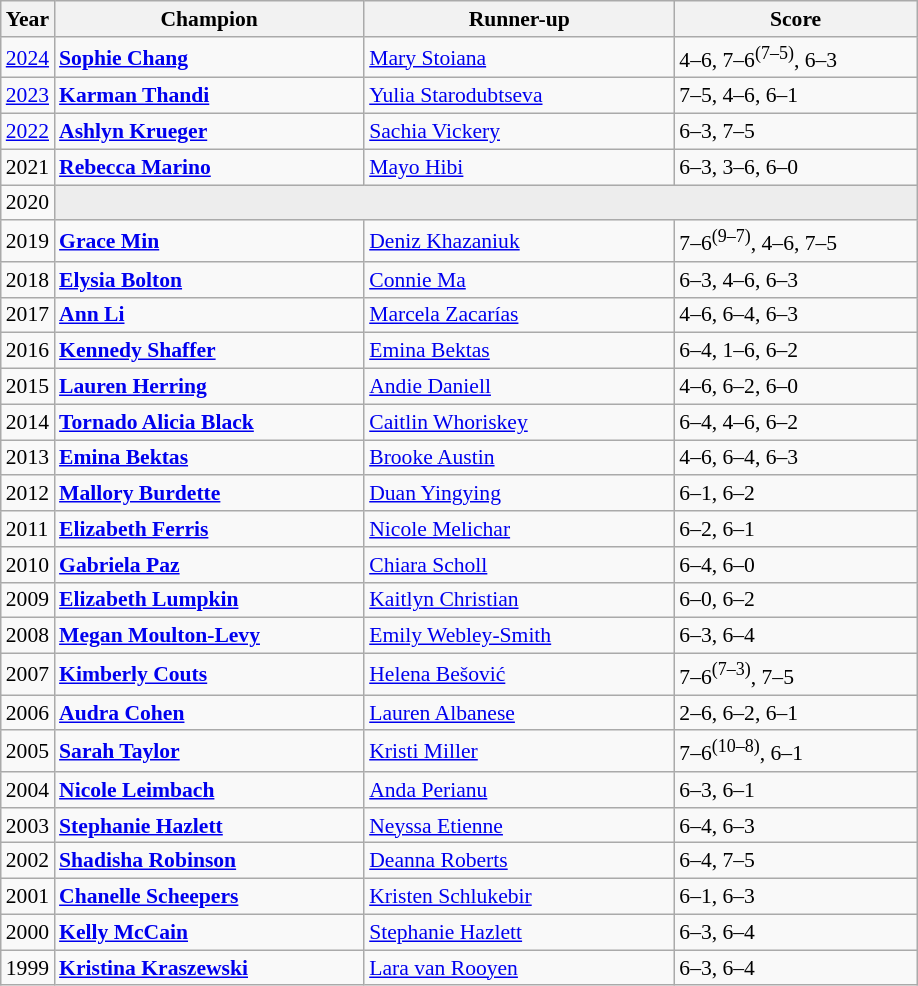<table class="wikitable" style="font-size:90%">
<tr>
<th>Year</th>
<th width="200">Champion</th>
<th width="200">Runner-up</th>
<th width="155">Score</th>
</tr>
<tr>
<td><a href='#'>2024</a></td>
<td> <strong><a href='#'>Sophie Chang</a></strong></td>
<td> <a href='#'>Mary Stoiana</a></td>
<td>4–6, 7–6<sup>(7–5)</sup>, 6–3</td>
</tr>
<tr>
<td><a href='#'>2023</a></td>
<td> <strong><a href='#'>Karman Thandi</a></strong></td>
<td> <a href='#'>Yulia Starodubtseva</a></td>
<td>7–5, 4–6, 6–1</td>
</tr>
<tr>
<td><a href='#'>2022</a></td>
<td> <strong><a href='#'>Ashlyn Krueger</a></strong></td>
<td> <a href='#'>Sachia Vickery</a></td>
<td>6–3, 7–5</td>
</tr>
<tr>
<td>2021</td>
<td> <strong><a href='#'>Rebecca Marino</a></strong></td>
<td> <a href='#'>Mayo Hibi</a></td>
<td>6–3, 3–6, 6–0</td>
</tr>
<tr>
<td>2020</td>
<td colspan=3 bgcolor="#ededed"></td>
</tr>
<tr>
<td>2019</td>
<td> <strong><a href='#'>Grace Min</a></strong></td>
<td> <a href='#'>Deniz Khazaniuk</a></td>
<td>7–6<sup>(9–7)</sup>, 4–6, 7–5</td>
</tr>
<tr>
<td>2018</td>
<td> <strong><a href='#'>Elysia Bolton</a></strong></td>
<td> <a href='#'>Connie Ma</a></td>
<td>6–3, 4–6, 6–3</td>
</tr>
<tr>
<td>2017</td>
<td> <strong><a href='#'>Ann Li</a></strong></td>
<td> <a href='#'>Marcela Zacarías</a></td>
<td>4–6, 6–4, 6–3</td>
</tr>
<tr>
<td>2016</td>
<td> <strong><a href='#'>Kennedy Shaffer</a></strong></td>
<td> <a href='#'>Emina Bektas</a></td>
<td>6–4, 1–6, 6–2</td>
</tr>
<tr>
<td>2015</td>
<td> <strong><a href='#'>Lauren Herring</a></strong></td>
<td> <a href='#'>Andie Daniell</a></td>
<td>4–6, 6–2, 6–0</td>
</tr>
<tr>
<td>2014</td>
<td> <strong><a href='#'>Tornado Alicia Black</a></strong></td>
<td> <a href='#'>Caitlin Whoriskey</a></td>
<td>6–4, 4–6, 6–2</td>
</tr>
<tr>
<td>2013</td>
<td> <strong><a href='#'>Emina Bektas</a></strong></td>
<td> <a href='#'>Brooke Austin</a></td>
<td>4–6, 6–4, 6–3</td>
</tr>
<tr>
<td>2012</td>
<td> <strong><a href='#'>Mallory Burdette</a></strong></td>
<td> <a href='#'>Duan Yingying</a></td>
<td>6–1, 6–2</td>
</tr>
<tr>
<td>2011</td>
<td> <strong><a href='#'>Elizabeth Ferris</a></strong></td>
<td> <a href='#'>Nicole Melichar</a></td>
<td>6–2, 6–1</td>
</tr>
<tr>
<td>2010</td>
<td> <strong><a href='#'>Gabriela Paz</a></strong></td>
<td> <a href='#'>Chiara Scholl</a></td>
<td>6–4, 6–0</td>
</tr>
<tr>
<td>2009</td>
<td> <strong><a href='#'>Elizabeth Lumpkin</a></strong></td>
<td> <a href='#'>Kaitlyn Christian</a></td>
<td>6–0, 6–2</td>
</tr>
<tr>
<td>2008</td>
<td> <strong><a href='#'>Megan Moulton-Levy</a></strong></td>
<td> <a href='#'>Emily Webley-Smith</a></td>
<td>6–3, 6–4</td>
</tr>
<tr>
<td>2007</td>
<td> <strong><a href='#'>Kimberly Couts</a></strong></td>
<td> <a href='#'>Helena Bešović</a></td>
<td>7–6<sup>(7–3)</sup>, 7–5</td>
</tr>
<tr>
<td>2006</td>
<td> <strong><a href='#'>Audra Cohen</a></strong></td>
<td> <a href='#'>Lauren Albanese</a></td>
<td>2–6, 6–2, 6–1</td>
</tr>
<tr>
<td>2005</td>
<td> <strong><a href='#'>Sarah Taylor</a></strong></td>
<td> <a href='#'>Kristi Miller</a></td>
<td>7–6<sup>(10–8)</sup>, 6–1</td>
</tr>
<tr>
<td>2004</td>
<td> <strong><a href='#'>Nicole Leimbach</a></strong></td>
<td> <a href='#'>Anda Perianu</a></td>
<td>6–3, 6–1</td>
</tr>
<tr>
<td>2003</td>
<td> <strong><a href='#'>Stephanie Hazlett</a></strong></td>
<td> <a href='#'>Neyssa Etienne</a></td>
<td>6–4, 6–3</td>
</tr>
<tr>
<td>2002</td>
<td> <strong><a href='#'>Shadisha Robinson</a></strong></td>
<td> <a href='#'>Deanna Roberts</a></td>
<td>6–4, 7–5</td>
</tr>
<tr>
<td>2001</td>
<td> <strong><a href='#'>Chanelle Scheepers</a></strong></td>
<td> <a href='#'>Kristen Schlukebir</a></td>
<td>6–1, 6–3</td>
</tr>
<tr>
<td>2000</td>
<td> <strong><a href='#'>Kelly McCain</a></strong></td>
<td> <a href='#'>Stephanie Hazlett</a></td>
<td>6–3, 6–4</td>
</tr>
<tr>
<td>1999</td>
<td> <strong><a href='#'>Kristina Kraszewski</a></strong></td>
<td> <a href='#'>Lara van Rooyen</a></td>
<td>6–3, 6–4</td>
</tr>
</table>
